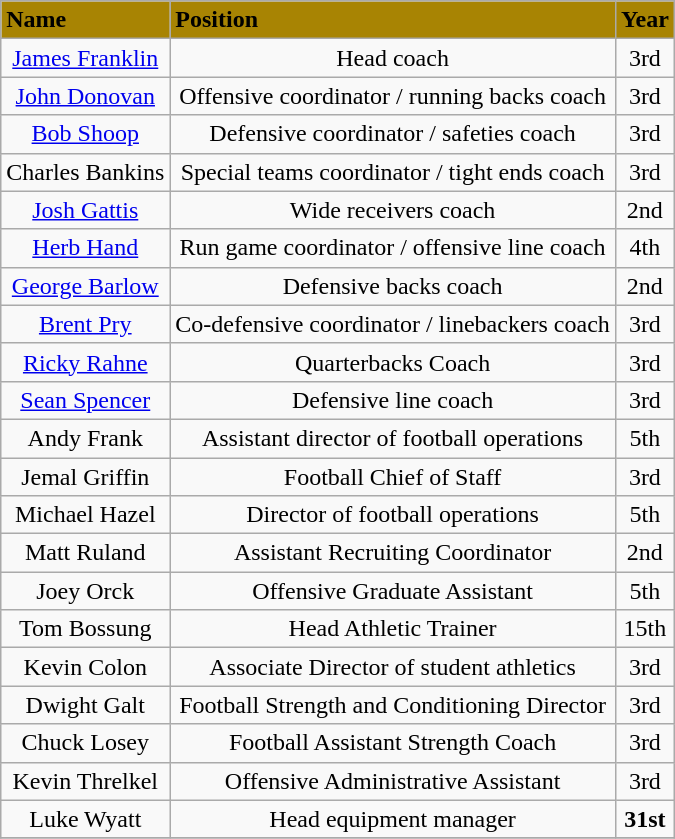<table class="wikitable">
<tr>
<td bgcolor="#A88403"><span><strong>Name</strong></span></td>
<td bgcolor="#A88403"><span><strong>Position</strong></span></td>
<td bgcolor="#A88403"><span><strong>Year</strong></span></td>
</tr>
<tr align="center">
<td><a href='#'>James Franklin</a></td>
<td>Head coach</td>
<td>3rd</td>
</tr>
<tr align="center">
<td><a href='#'>John Donovan</a></td>
<td>Offensive coordinator / running backs coach</td>
<td>3rd</td>
</tr>
<tr align="center">
<td><a href='#'>Bob Shoop</a></td>
<td>Defensive coordinator / safeties coach</td>
<td>3rd</td>
</tr>
<tr align="center">
<td>Charles Bankins</td>
<td>Special teams coordinator / tight ends coach</td>
<td>3rd</td>
</tr>
<tr align="center">
<td><a href='#'>Josh Gattis</a></td>
<td>Wide receivers coach</td>
<td>2nd</td>
</tr>
<tr align="center">
<td><a href='#'>Herb Hand</a></td>
<td>Run game coordinator / offensive line coach</td>
<td>4th</td>
</tr>
<tr align="center">
<td><a href='#'>George Barlow</a></td>
<td>Defensive backs coach</td>
<td>2nd</td>
</tr>
<tr align="center">
<td><a href='#'>Brent Pry</a></td>
<td>Co-defensive coordinator / linebackers coach</td>
<td>3rd</td>
</tr>
<tr align="center">
<td><a href='#'>Ricky Rahne</a></td>
<td>Quarterbacks Coach</td>
<td>3rd</td>
</tr>
<tr align="center">
<td><a href='#'>Sean Spencer</a></td>
<td>Defensive line coach</td>
<td>3rd</td>
</tr>
<tr align="center">
<td>Andy Frank</td>
<td>Assistant director of football operations</td>
<td>5th</td>
</tr>
<tr align="center">
<td>Jemal Griffin</td>
<td>Football Chief of Staff</td>
<td>3rd</td>
</tr>
<tr align="center">
<td>Michael Hazel</td>
<td>Director of football operations</td>
<td>5th</td>
</tr>
<tr align="center">
<td>Matt Ruland</td>
<td>Assistant Recruiting Coordinator</td>
<td>2nd</td>
</tr>
<tr align="center">
<td>Joey Orck</td>
<td>Offensive Graduate Assistant</td>
<td>5th</td>
</tr>
<tr align="center">
<td>Tom Bossung</td>
<td>Head Athletic Trainer</td>
<td>15th</td>
</tr>
<tr align="center">
<td>Kevin Colon</td>
<td>Associate Director of student athletics</td>
<td>3rd</td>
</tr>
<tr align="center">
<td>Dwight Galt</td>
<td>Football Strength and Conditioning Director</td>
<td>3rd</td>
</tr>
<tr align="center">
<td>Chuck Losey</td>
<td>Football Assistant Strength Coach</td>
<td>3rd</td>
</tr>
<tr align="center">
<td>Kevin Threlkel</td>
<td>Offensive Administrative Assistant</td>
<td>3rd</td>
</tr>
<tr align="center">
<td>Luke Wyatt</td>
<td>Head equipment manager</td>
<td><strong>31st</strong></td>
</tr>
<tr align="center">
</tr>
</table>
